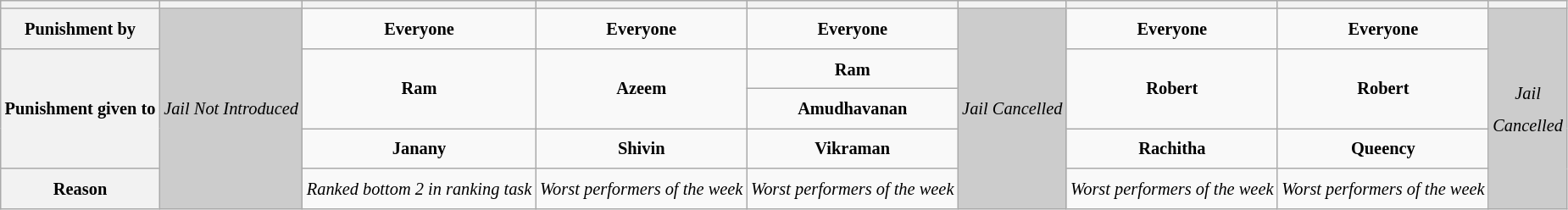<table class="wikitable" style=" text-align:center; font-size:85%; line-height:25px; width:auto;">
<tr>
<th></th>
<th></th>
<th></th>
<th></th>
<th></th>
<th></th>
<th></th>
<th></th>
<th></th>
</tr>
<tr>
<th>Punishment by</th>
<td rowspan=5 style="background:#ccc;"><em>Jail Not Introduced</em></td>
<td><strong>Everyone</strong></td>
<td><strong>Everyone</strong></td>
<td><strong>Everyone</strong></td>
<td rowspan=5 style="background:#ccc;"><em>Jail Cancelled</em></td>
<td><strong>Everyone</strong></td>
<td><strong>Everyone</strong></td>
<td rowspan="5" style="background:#ccc;"><em>Jail</em><br><em>Cancelled</em></td>
</tr>
<tr>
<th rowspan="3">Punishment given to</th>
<td rowspan="2"><strong>Ram</strong></td>
<td rowspan="2"><strong>Azeem</strong></td>
<td><strong>Ram</strong></td>
<td rowspan="2"><strong>Robert</strong></td>
<td rowspan="2"><strong>Robert</strong></td>
</tr>
<tr>
<td><strong>Amudhavanan</strong><br></td>
</tr>
<tr>
<td><strong>Janany</strong></td>
<td><strong>Shivin</strong></td>
<td><strong>Vikraman</strong></td>
<td><strong>Rachitha</strong></td>
<td><strong>Queency</strong></td>
</tr>
<tr>
<th>Reason</th>
<td><em>Ranked bottom 2 in ranking task</em></td>
<td><em>Worst performers of the week</em></td>
<td><em>Worst performers of the week</em></td>
<td><em>Worst performers of the week</em></td>
<td><em>Worst performers of the week</em></td>
</tr>
</table>
